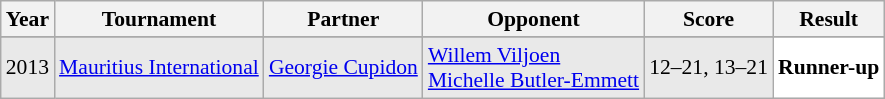<table class="sortable wikitable" style="font-size: 90%;">
<tr>
<th>Year</th>
<th>Tournament</th>
<th>Partner</th>
<th>Opponent</th>
<th>Score</th>
<th>Result</th>
</tr>
<tr>
</tr>
<tr style="background:#E9E9E9">
<td align="center">2013</td>
<td align="left"><a href='#'>Mauritius International</a></td>
<td align="left"> <a href='#'>Georgie Cupidon</a></td>
<td align="left"> <a href='#'>Willem Viljoen</a><br> <a href='#'>Michelle Butler-Emmett</a></td>
<td align="left">12–21, 13–21</td>
<td style="text-align:left; background:white"> <strong>Runner-up</strong></td>
</tr>
</table>
